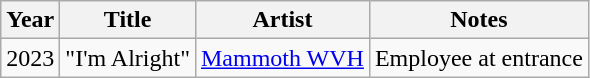<table class="wikitable sortable">
<tr>
<th>Year</th>
<th>Title</th>
<th>Artist</th>
<th class="unsortable">Notes</th>
</tr>
<tr>
<td>2023</td>
<td>"I'm Alright"</td>
<td><a href='#'>Mammoth WVH</a></td>
<td>Employee at entrance</td>
</tr>
</table>
